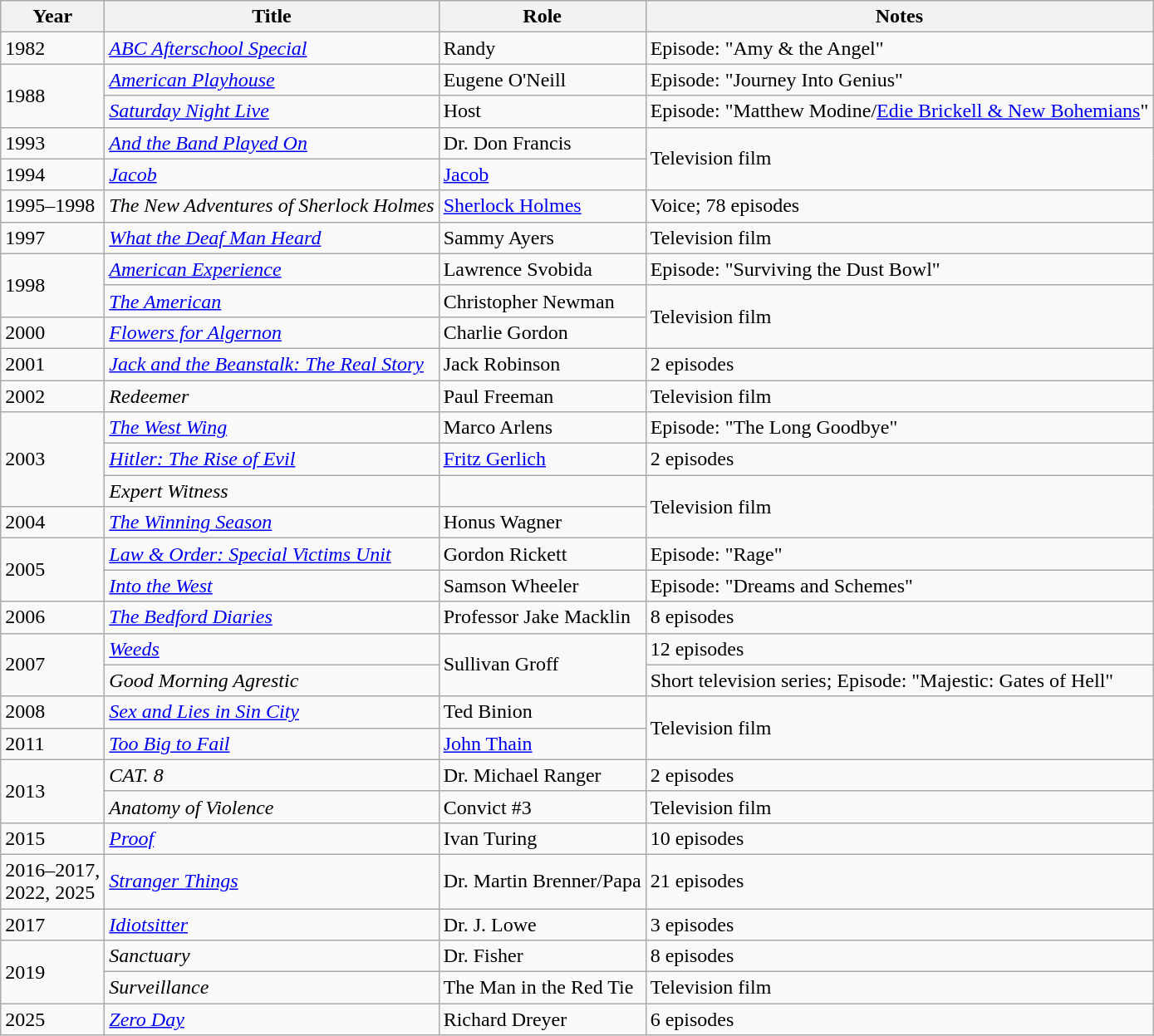<table class="wikitable sortable">
<tr>
<th>Year</th>
<th>Title</th>
<th>Role</th>
<th class=unsortable>Notes</th>
</tr>
<tr>
<td>1982</td>
<td><em><a href='#'>ABC Afterschool Special</a></em></td>
<td>Randy</td>
<td>Episode: "Amy & the Angel"</td>
</tr>
<tr>
<td rowspan="2">1988</td>
<td><em><a href='#'>American Playhouse</a></em></td>
<td>Eugene O'Neill</td>
<td>Episode: "Journey Into Genius"</td>
</tr>
<tr>
<td><em><a href='#'>Saturday Night Live</a></em></td>
<td>Host</td>
<td>Episode: "Matthew Modine/<a href='#'>Edie Brickell & New Bohemians</a>"</td>
</tr>
<tr>
<td>1993</td>
<td><em><a href='#'>And the Band Played On</a></em></td>
<td>Dr. Don Francis</td>
<td rowspan="2">Television film</td>
</tr>
<tr>
<td>1994</td>
<td><em><a href='#'>Jacob</a></em></td>
<td><a href='#'>Jacob</a></td>
</tr>
<tr>
<td>1995–1998</td>
<td><em>The New Adventures of Sherlock Holmes</em></td>
<td><a href='#'>Sherlock Holmes</a></td>
<td>Voice; 78 episodes</td>
</tr>
<tr>
<td>1997</td>
<td><em><a href='#'>What the Deaf Man Heard</a></em></td>
<td>Sammy Ayers</td>
<td>Television film</td>
</tr>
<tr>
<td rowspan="2">1998</td>
<td><em><a href='#'>American Experience</a></em></td>
<td>Lawrence Svobida</td>
<td>Episode: "Surviving the Dust Bowl"</td>
</tr>
<tr>
<td><em><a href='#'>The American</a></em></td>
<td>Christopher Newman</td>
<td rowspan="2">Television film</td>
</tr>
<tr>
<td>2000</td>
<td><em><a href='#'>Flowers for Algernon</a></em></td>
<td>Charlie Gordon</td>
</tr>
<tr>
<td>2001</td>
<td><em><a href='#'>Jack and the Beanstalk: The Real Story</a></em></td>
<td>Jack Robinson</td>
<td>2 episodes</td>
</tr>
<tr>
<td>2002</td>
<td><em>Redeemer</em></td>
<td>Paul Freeman</td>
<td>Television film</td>
</tr>
<tr>
<td rowspan="3">2003</td>
<td><em><a href='#'>The West Wing</a></em></td>
<td>Marco Arlens</td>
<td>Episode: "The Long Goodbye"</td>
</tr>
<tr>
<td><em><a href='#'>Hitler: The Rise of Evil</a></em></td>
<td><a href='#'>Fritz Gerlich</a></td>
<td>2 episodes</td>
</tr>
<tr>
<td><em>Expert Witness</em></td>
<td></td>
<td rowspan="2">Television film</td>
</tr>
<tr>
<td>2004</td>
<td><em><a href='#'>The Winning Season</a></em></td>
<td>Honus Wagner</td>
</tr>
<tr>
<td rowspan="2">2005</td>
<td><em><a href='#'>Law & Order: Special Victims Unit</a></em></td>
<td>Gordon Rickett</td>
<td>Episode: "Rage"</td>
</tr>
<tr>
<td><em><a href='#'>Into the West</a></em></td>
<td>Samson Wheeler</td>
<td>Episode: "Dreams and Schemes"</td>
</tr>
<tr>
<td>2006</td>
<td><em><a href='#'>The Bedford Diaries</a></em></td>
<td>Professor Jake Macklin</td>
<td>8 episodes</td>
</tr>
<tr>
<td rowspan="2">2007</td>
<td><em><a href='#'>Weeds</a></em></td>
<td rowspan="2">Sullivan Groff</td>
<td>12 episodes</td>
</tr>
<tr>
<td><em>Good Morning Agrestic</em></td>
<td>Short television series; Episode: "Majestic: Gates of Hell"</td>
</tr>
<tr>
<td>2008</td>
<td><em><a href='#'>Sex and Lies in Sin City</a></em></td>
<td>Ted Binion</td>
<td rowspan="2">Television film</td>
</tr>
<tr>
<td>2011</td>
<td><em><a href='#'>Too Big to Fail</a></em></td>
<td><a href='#'>John Thain</a></td>
</tr>
<tr>
<td rowspan="2">2013</td>
<td><em>CAT. 8</em></td>
<td>Dr. Michael Ranger</td>
<td>2 episodes</td>
</tr>
<tr>
<td><em>Anatomy of Violence</em></td>
<td>Convict #3</td>
<td>Television film</td>
</tr>
<tr>
<td>2015</td>
<td><em><a href='#'>Proof</a></em></td>
<td>Ivan Turing</td>
<td>10 episodes</td>
</tr>
<tr>
<td>2016–2017,<br>2022, 2025</td>
<td><em><a href='#'>Stranger Things</a></em></td>
<td>Dr. Martin Brenner/Papa</td>
<td>21 episodes</td>
</tr>
<tr>
<td>2017</td>
<td><em><a href='#'>Idiotsitter</a></em></td>
<td>Dr. J. Lowe</td>
<td>3 episodes</td>
</tr>
<tr>
<td rowspan="2">2019</td>
<td><em>Sanctuary</em></td>
<td>Dr. Fisher</td>
<td>8 episodes</td>
</tr>
<tr>
<td><em>Surveillance</em></td>
<td>The Man in the Red Tie</td>
<td>Television film</td>
</tr>
<tr>
<td>2025</td>
<td><em><a href='#'>Zero Day</a></em></td>
<td>Richard Dreyer</td>
<td>6 episodes</td>
</tr>
</table>
